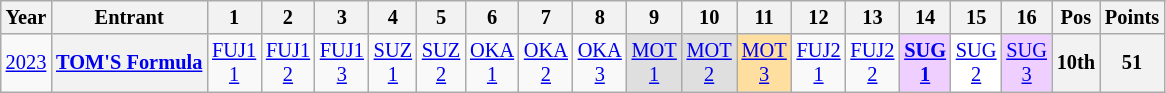<table class="wikitable" style="text-align:center; font-size:85%">
<tr>
<th>Year</th>
<th>Entrant</th>
<th>1</th>
<th>2</th>
<th>3</th>
<th>4</th>
<th>5</th>
<th>6</th>
<th>7</th>
<th>8</th>
<th>9</th>
<th>10</th>
<th>11</th>
<th>12</th>
<th>13</th>
<th>14</th>
<th>15</th>
<th>16</th>
<th>Pos</th>
<th>Points</th>
</tr>
<tr>
<td><a href='#'>2023</a></td>
<th nowrap><a href='#'>TOM'S Formula</a></th>
<td style="background:#;"><a href='#'>FUJ1<br>1</a></td>
<td style="background:#;"><a href='#'>FUJ1<br>2</a></td>
<td style="background:#;"><a href='#'>FUJ1<br>3</a></td>
<td style="background:#;"><a href='#'>SUZ<br>1</a></td>
<td style="background:#;"><a href='#'>SUZ<br>2</a></td>
<td style="background:#;"><a href='#'>OKA<br>1</a></td>
<td style="background:#;"><a href='#'>OKA<br>2</a></td>
<td style="background:#;"><a href='#'>OKA<br>3</a></td>
<td style="background:#DFDFDF;"><a href='#'>MOT<br>1</a><br></td>
<td style="background:#DFDFDF;"><a href='#'>MOT<br>2</a><br></td>
<td style="background:#FFDF9F;"><a href='#'>MOT<br>3</a><br></td>
<td style="background:#;"><a href='#'>FUJ2<br>1</a></td>
<td style="background:#;"><a href='#'>FUJ2<br>2</a></td>
<td style="background:#EFCFFF;"><strong><a href='#'>SUG<br>1</a></strong><br></td>
<td style="background:#FFFFFF;"><a href='#'>SUG<br>2</a><br></td>
<td style="background:#EFCFFF;"><a href='#'>SUG<br>3</a><br></td>
<th>10th</th>
<th>51</th>
</tr>
</table>
